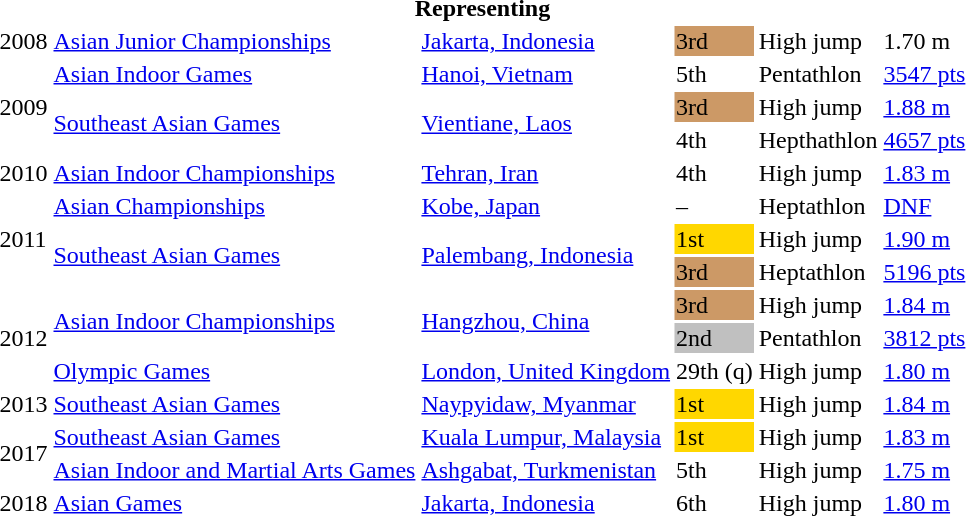<table>
<tr>
<th colspan="6">Representing </th>
</tr>
<tr>
<td>2008</td>
<td><a href='#'>Asian Junior Championships</a></td>
<td><a href='#'>Jakarta, Indonesia</a></td>
<td bgcolor=cc9966>3rd</td>
<td>High jump</td>
<td>1.70 m</td>
</tr>
<tr>
<td rowspan=3>2009</td>
<td><a href='#'>Asian Indoor Games</a></td>
<td><a href='#'>Hanoi, Vietnam</a></td>
<td>5th</td>
<td>Pentathlon</td>
<td><a href='#'>3547 pts</a></td>
</tr>
<tr>
<td rowspan=2><a href='#'>Southeast Asian Games</a></td>
<td rowspan=2><a href='#'>Vientiane, Laos</a></td>
<td bgcolor=cc9966>3rd</td>
<td>High jump</td>
<td><a href='#'>1.88 m</a></td>
</tr>
<tr>
<td>4th</td>
<td>Hepthathlon</td>
<td><a href='#'>4657 pts</a></td>
</tr>
<tr>
<td>2010</td>
<td><a href='#'>Asian Indoor Championships</a></td>
<td><a href='#'>Tehran, Iran</a></td>
<td>4th</td>
<td>High jump</td>
<td><a href='#'>1.83 m</a></td>
</tr>
<tr>
<td rowspan=3>2011</td>
<td><a href='#'>Asian Championships</a></td>
<td><a href='#'>Kobe, Japan</a></td>
<td>–</td>
<td>Heptathlon</td>
<td><a href='#'>DNF</a></td>
</tr>
<tr>
<td rowspan=2><a href='#'>Southeast Asian Games</a></td>
<td rowspan=2><a href='#'>Palembang, Indonesia</a></td>
<td bgcolor=gold>1st</td>
<td>High jump</td>
<td><a href='#'>1.90 m</a></td>
</tr>
<tr>
<td bgcolor=cc9966>3rd</td>
<td>Heptathlon</td>
<td><a href='#'>5196 pts</a></td>
</tr>
<tr>
<td rowspan=3>2012</td>
<td rowspan=2><a href='#'>Asian Indoor Championships</a></td>
<td rowspan=2><a href='#'>Hangzhou, China</a></td>
<td bgcolor=cc9966>3rd</td>
<td>High jump</td>
<td><a href='#'>1.84 m</a></td>
</tr>
<tr>
<td bgcolor=silver>2nd</td>
<td>Pentathlon</td>
<td><a href='#'>3812 pts</a></td>
</tr>
<tr>
<td><a href='#'>Olympic Games</a></td>
<td><a href='#'>London, United Kingdom</a></td>
<td>29th (q)</td>
<td>High jump</td>
<td><a href='#'>1.80 m</a></td>
</tr>
<tr>
<td>2013</td>
<td><a href='#'>Southeast Asian Games</a></td>
<td><a href='#'>Naypyidaw, Myanmar</a></td>
<td bgcolor=gold>1st</td>
<td>High jump</td>
<td><a href='#'>1.84 m</a></td>
</tr>
<tr>
<td rowspan=2>2017</td>
<td><a href='#'>Southeast Asian Games</a></td>
<td><a href='#'>Kuala Lumpur, Malaysia</a></td>
<td bgcolor=gold>1st</td>
<td>High jump</td>
<td><a href='#'>1.83 m</a></td>
</tr>
<tr>
<td><a href='#'>Asian Indoor and Martial Arts Games</a></td>
<td><a href='#'>Ashgabat, Turkmenistan</a></td>
<td>5th</td>
<td>High jump</td>
<td><a href='#'>1.75 m</a></td>
</tr>
<tr>
<td>2018</td>
<td><a href='#'>Asian Games</a></td>
<td><a href='#'>Jakarta, Indonesia</a></td>
<td>6th</td>
<td>High jump</td>
<td><a href='#'>1.80 m</a></td>
</tr>
</table>
